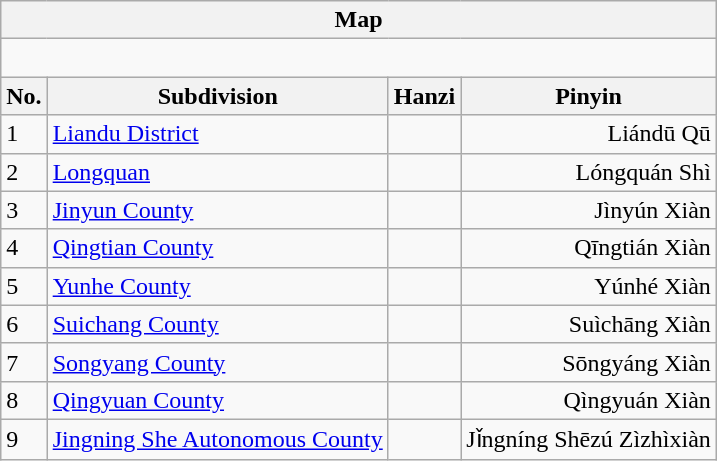<table class="wikitable" style="font-size:100%;">
<tr>
<th colspan="4">Map</th>
</tr>
<tr>
<td colspan="4" align="center"><div><br> 










</div></td>
</tr>
<tr>
<th align=left>No.</th>
<th align=left>Subdivision</th>
<th align=left>Hanzi</th>
<th align=left>Pinyin</th>
</tr>
<tr>
<td align=left>1</td>
<td align=left><a href='#'>Liandu District</a></td>
<td align=left></td>
<td align=right>Liándū Qū</td>
</tr>
<tr>
<td align=left>2</td>
<td align=left><a href='#'>Longquan</a></td>
<td align=left></td>
<td align=right>Lóngquán Shì</td>
</tr>
<tr>
<td align=left>3</td>
<td align=left><a href='#'>Jinyun County</a></td>
<td align=left></td>
<td align=right>Jìnyún Xiàn</td>
</tr>
<tr>
<td align=left>4</td>
<td align=left><a href='#'>Qingtian County</a></td>
<td align=left></td>
<td align=right>Qīngtián Xiàn</td>
</tr>
<tr>
<td align=left>5</td>
<td align=left><a href='#'>Yunhe County</a></td>
<td align=left></td>
<td align=right>Yúnhé Xiàn</td>
</tr>
<tr>
<td align=left>6</td>
<td align=left><a href='#'>Suichang County</a></td>
<td align=left></td>
<td align=right>Suìchāng Xiàn</td>
</tr>
<tr>
<td align=left>7</td>
<td align=left><a href='#'>Songyang County</a></td>
<td align=left></td>
<td align=right>Sōngyáng Xiàn</td>
</tr>
<tr>
<td align=left>8</td>
<td align=left><a href='#'>Qingyuan County</a></td>
<td align=left></td>
<td align=right>Qìngyuán Xiàn</td>
</tr>
<tr>
<td align=left>9</td>
<td align=left><a href='#'>Jingning She Autonomous County</a></td>
<td align=left></td>
<td align=right>Jǐngníng Shēzú Zìzhìxiàn</td>
</tr>
</table>
